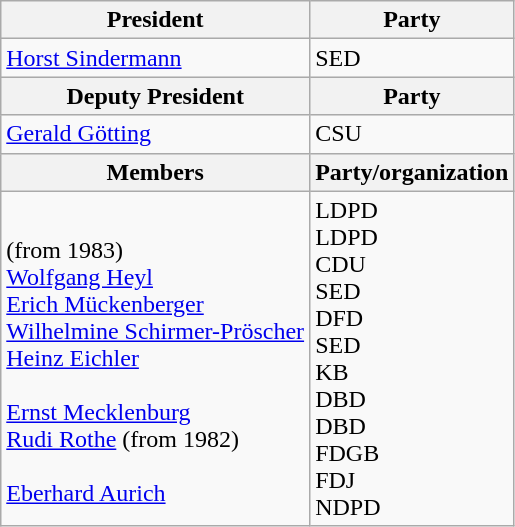<table class="wikitable">
<tr>
<th>President</th>
<th>Party</th>
</tr>
<tr>
<td><a href='#'>Horst Sindermann</a></td>
<td>SED</td>
</tr>
<tr>
<th>Deputy President</th>
<th>Party</th>
</tr>
<tr>
<td><a href='#'>Gerald Götting</a></td>
<td>CSU</td>
</tr>
<tr>
<th>Members</th>
<th>Party/organization</th>
</tr>
<tr>
<td><br> (from 1983)<br><a href='#'>Wolfgang Heyl</a><br><a href='#'>Erich Mückenberger</a><br><a href='#'>Wilhelmine Schirmer-Pröscher</a><br><a href='#'>Heinz Eichler</a><br><br><a href='#'>Ernst Mecklenburg</a><br><a href='#'>Rudi Rothe</a> (from 1982)<br><br><a href='#'>Eberhard Aurich</a><br></td>
<td>LDPD<br>LDPD<br>CDU<br>SED<br>DFD<br>SED<br>KB<br>DBD<br>DBD<br>FDGB<br>FDJ<br>NDPD</td>
</tr>
</table>
